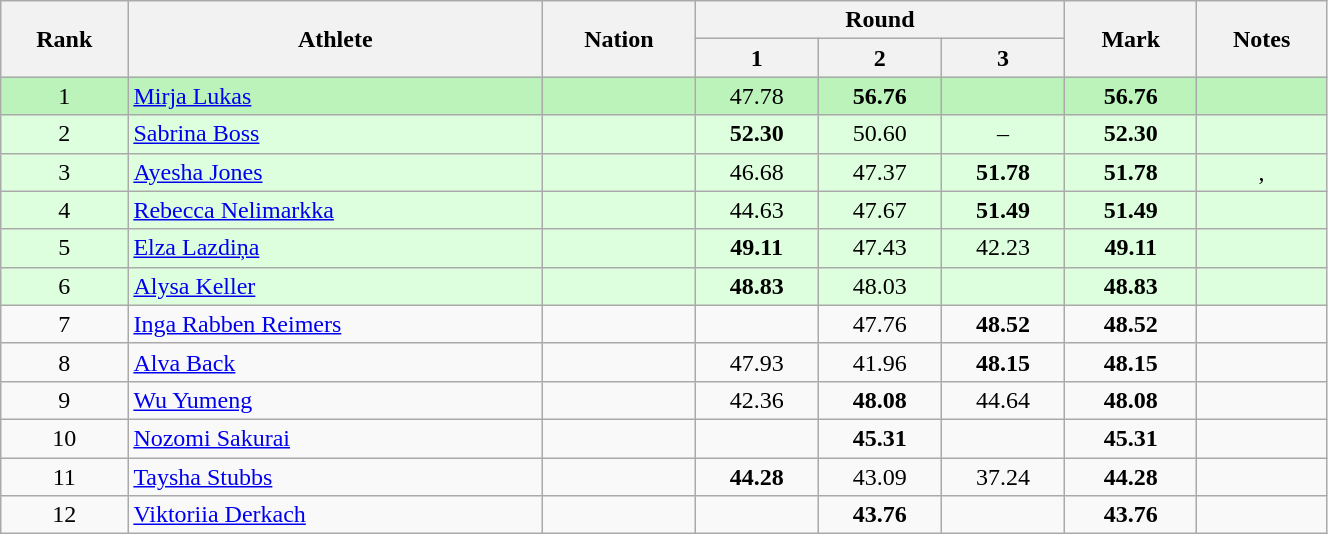<table class="wikitable sortable" style="text-align:center;width: 70%;">
<tr>
<th rowspan=2>Rank</th>
<th rowspan=2>Athlete</th>
<th rowspan=2>Nation</th>
<th colspan=3>Round</th>
<th rowspan=2>Mark</th>
<th rowspan=2>Notes</th>
</tr>
<tr>
<th>1</th>
<th>2</th>
<th>3</th>
</tr>
<tr bgcolor=bbf3bb>
<td>1</td>
<td align=left><a href='#'>Mirja Lukas</a></td>
<td align=left></td>
<td>47.78</td>
<td><strong>56.76</strong></td>
<td></td>
<td><strong>56.76</strong></td>
<td></td>
</tr>
<tr bgcolor=ddffdd>
<td>2</td>
<td align=left><a href='#'>Sabrina Boss</a></td>
<td align=left></td>
<td><strong>52.30</strong></td>
<td>50.60</td>
<td>–</td>
<td><strong>52.30</strong></td>
<td></td>
</tr>
<tr bgcolor=ddffdd>
<td>3</td>
<td align=left><a href='#'>Ayesha Jones</a></td>
<td align=left></td>
<td>46.68</td>
<td>47.37</td>
<td><strong>51.78</strong></td>
<td><strong>51.78</strong></td>
<td>, </td>
</tr>
<tr bgcolor=ddffdd>
<td>4</td>
<td align=left><a href='#'>Rebecca Nelimarkka</a></td>
<td align=left></td>
<td>44.63</td>
<td>47.67</td>
<td><strong>51.49</strong></td>
<td><strong>51.49</strong></td>
<td></td>
</tr>
<tr bgcolor=ddffdd>
<td>5</td>
<td align=left><a href='#'>Elza Lazdiņa</a></td>
<td align=left></td>
<td><strong>49.11</strong></td>
<td>47.43</td>
<td>42.23</td>
<td><strong>49.11</strong></td>
<td></td>
</tr>
<tr bgcolor=ddffdd>
<td>6</td>
<td align=left><a href='#'>Alysa Keller</a></td>
<td align=left></td>
<td><strong>48.83</strong></td>
<td>48.03</td>
<td></td>
<td><strong>48.83</strong></td>
<td></td>
</tr>
<tr>
<td>7</td>
<td align=left><a href='#'>Inga Rabben Reimers</a></td>
<td align=left></td>
<td></td>
<td>47.76</td>
<td><strong>48.52</strong></td>
<td><strong>48.52</strong></td>
<td></td>
</tr>
<tr>
<td>8</td>
<td align=left><a href='#'>Alva Back</a></td>
<td align=left></td>
<td>47.93</td>
<td>41.96</td>
<td><strong>48.15</strong></td>
<td><strong>48.15</strong></td>
<td></td>
</tr>
<tr>
<td>9</td>
<td align=left><a href='#'>Wu Yumeng</a></td>
<td align=left></td>
<td>42.36</td>
<td><strong>48.08</strong></td>
<td>44.64</td>
<td><strong>48.08</strong></td>
<td></td>
</tr>
<tr>
<td>10</td>
<td align=left><a href='#'>Nozomi Sakurai</a></td>
<td align=left></td>
<td></td>
<td><strong>45.31</strong></td>
<td></td>
<td><strong>45.31</strong></td>
<td></td>
</tr>
<tr>
<td>11</td>
<td align=left><a href='#'>Taysha Stubbs</a></td>
<td align=left></td>
<td><strong>44.28</strong></td>
<td>43.09</td>
<td>37.24</td>
<td><strong>44.28</strong></td>
<td></td>
</tr>
<tr>
<td>12</td>
<td align=left><a href='#'>Viktoriia Derkach</a></td>
<td align=left></td>
<td></td>
<td><strong>43.76</strong></td>
<td></td>
<td><strong>43.76</strong></td>
<td></td>
</tr>
</table>
